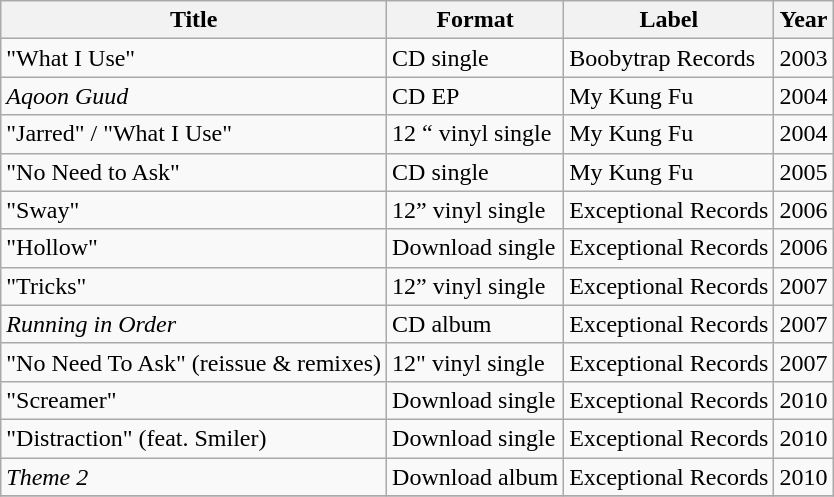<table class="wikitable">
<tr>
<th><strong>Title</strong></th>
<th><strong>Format</strong></th>
<th><strong>Label</strong></th>
<th><strong>Year</strong></th>
</tr>
<tr>
<td>"What I Use"</td>
<td>CD single</td>
<td>Boobytrap Records</td>
<td>2003</td>
</tr>
<tr>
<td><em>Aqoon Guud</em></td>
<td>CD EP</td>
<td>My Kung Fu</td>
<td>2004</td>
</tr>
<tr>
<td>"Jarred" / "What I Use"</td>
<td>12 “ vinyl single</td>
<td>My Kung Fu</td>
<td>2004</td>
</tr>
<tr>
<td>"No Need to Ask"</td>
<td>CD single</td>
<td>My Kung Fu</td>
<td>2005</td>
</tr>
<tr>
<td>"Sway"</td>
<td>12” vinyl single</td>
<td>Exceptional Records</td>
<td>2006</td>
</tr>
<tr>
<td>"Hollow"</td>
<td>Download single</td>
<td>Exceptional Records</td>
<td>2006</td>
</tr>
<tr>
<td>"Tricks"</td>
<td>12” vinyl single</td>
<td>Exceptional Records</td>
<td>2007</td>
</tr>
<tr>
<td><em>Running in Order</em></td>
<td>CD album</td>
<td>Exceptional Records</td>
<td>2007</td>
</tr>
<tr>
<td>"No Need To Ask" (reissue & remixes)</td>
<td>12" vinyl single</td>
<td>Exceptional Records</td>
<td>2007</td>
</tr>
<tr>
<td>"Screamer"</td>
<td>Download single</td>
<td>Exceptional Records</td>
<td>2010</td>
</tr>
<tr>
<td>"Distraction" (feat. Smiler)</td>
<td>Download single</td>
<td>Exceptional Records</td>
<td>2010</td>
</tr>
<tr>
<td><em>Theme 2</em></td>
<td>Download album</td>
<td>Exceptional Records</td>
<td>2010</td>
</tr>
<tr>
</tr>
</table>
